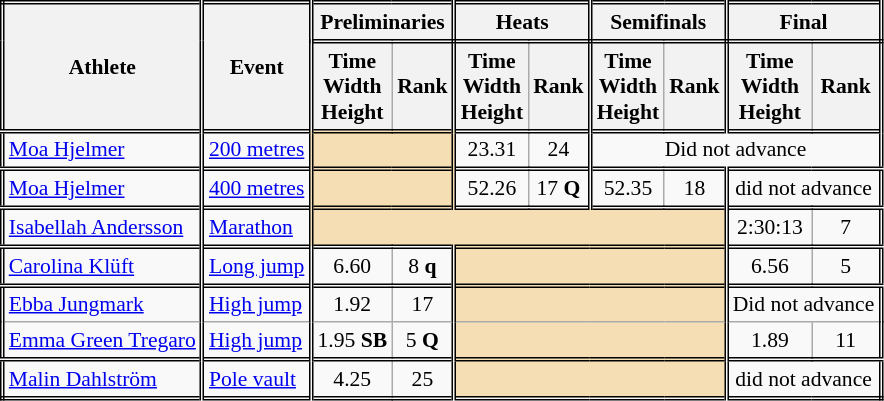<table class=wikitable style="font-size:90%; border: double;">
<tr>
<th rowspan="2" style="border-right:double">Athlete</th>
<th rowspan="2" style="border-right:double">Event</th>
<th colspan="2" style="border-right:double; border-bottom:double;">Preliminaries</th>
<th colspan="2" style="border-right:double; border-bottom:double;">Heats</th>
<th colspan="2" style="border-right:double; border-bottom:double;">Semifinals</th>
<th colspan="2" style="border-right:double; border-bottom:double;">Final</th>
</tr>
<tr>
<th>Time<br>Width<br>Height</th>
<th style="border-right:double">Rank</th>
<th>Time<br>Width<br>Height</th>
<th style="border-right:double">Rank</th>
<th>Time<br>Width<br>Height</th>
<th style="border-right:double">Rank</th>
<th>Time<br>Width<br>Height</th>
<th style="border-right:double">Rank</th>
</tr>
<tr style="border-top: double;">
<td style="border-right:double"><a href='#'>Moa Hjelmer</a></td>
<td style="border-right:double"><a href='#'>200 metres</a></td>
<td style="border-right:double" colspan= 2 bgcolor="wheat"></td>
<td align=center>23.31</td>
<td style="border-right:double" align=center>24</td>
<td colspan=4 align=center>Did not advance</td>
</tr>
<tr style="border-top: double;">
<td style="border-right:double"><a href='#'>Moa Hjelmer</a></td>
<td style="border-right:double"><a href='#'>400 metres</a></td>
<td style="border-right:double" colspan= 2 bgcolor="wheat"></td>
<td align="center">52.26</td>
<td style="border-right:double" align="center">17 <strong>Q</strong></td>
<td align="center">52.35</td>
<td style="border-right:double" align="center">18</td>
<td colspan=2 align="center">did not advance</td>
</tr>
<tr style="border-top: double;">
<td style="border-right:double"><a href='#'>Isabellah Andersson</a></td>
<td style="border-right:double"><a href='#'>Marathon</a></td>
<td style="border-right:double" colspan= 6 bgcolor="wheat"></td>
<td align="center">2:30:13</td>
<td align="center">7</td>
</tr>
<tr style="border-top: double;">
<td style="border-right:double"><a href='#'>Carolina Klüft</a></td>
<td style="border-right:double"><a href='#'>Long jump</a></td>
<td align="center">6.60</td>
<td style="border-right:double" align="center">8 <strong>q</strong></td>
<td style="border-right:double" colspan= 4 bgcolor="wheat"></td>
<td align="center">6.56</td>
<td align="center">5</td>
</tr>
<tr style="border-top: double;">
<td style="border-right:double"><a href='#'>Ebba Jungmark</a></td>
<td style="border-right:double"><a href='#'>High jump</a></td>
<td align=center>1.92</td>
<td style="border-right:double" align=center>17</td>
<td style="border-right:double" colspan= 4 bgcolor="wheat"></td>
<td colspan=2 align=center>Did not advance</td>
</tr>
<tr>
<td style="border-right:double"><a href='#'>Emma Green Tregaro</a></td>
<td style="border-right:double"><a href='#'>High jump</a></td>
<td align=center>1.95 <strong>SB</strong></td>
<td style="border-right:double" align=center>5 <strong>Q</strong></td>
<td style="border-right:double" colspan= 4 bgcolor="wheat"></td>
<td align=center>1.89</td>
<td align=center>11</td>
</tr>
<tr style="border-top: double;">
<td style="border-right:double"><a href='#'>Malin Dahlström</a></td>
<td style="border-right:double"><a href='#'>Pole vault</a></td>
<td align="center">4.25</td>
<td style="border-right:double" align="center">25</td>
<td style="border-right:double" colspan= 4 bgcolor="wheat"></td>
<td colspan=2 align="center">did not advance</td>
</tr>
</table>
